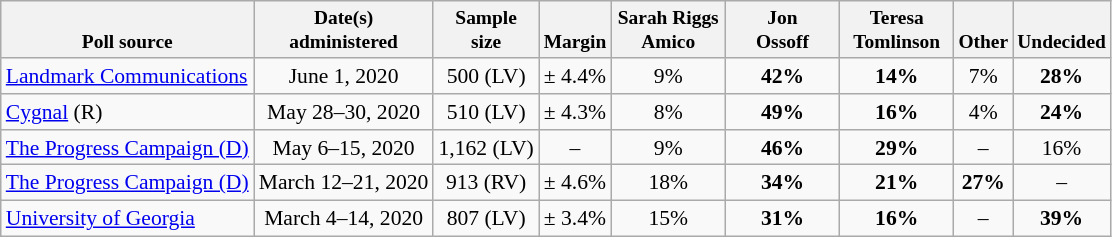<table class="wikitable" style="font-size:90%;text-align:center;">
<tr style="vertical-align:bottom; font-size:90%;">
<th>Poll source</th>
<th>Date(s)<br>administered</th>
<th>Sample<br>size</th>
<th>Margin<br></th>
<th style="width:70px;">Sarah Riggs<br>Amico</th>
<th style="width:70px;">Jon<br>Ossoff</th>
<th style="width:70px;">Teresa<br>Tomlinson</th>
<th>Other</th>
<th>Undecided</th>
</tr>
<tr>
<td style="text-align:left;"><a href='#'>Landmark Communications</a></td>
<td>June 1, 2020</td>
<td>500 (LV)</td>
<td>± 4.4%</td>
<td>9%</td>
<td><strong>42%</strong></td>
<td><strong>14%</strong></td>
<td>7%</td>
<td><strong>28%</strong></td>
</tr>
<tr>
<td style="text-align:left;"><a href='#'>Cygnal</a> (R)</td>
<td>May 28–30, 2020</td>
<td>510 (LV)</td>
<td>± 4.3%</td>
<td>8%</td>
<td><strong>49%</strong></td>
<td><strong>16%</strong></td>
<td>4%</td>
<td><strong>24%</strong></td>
</tr>
<tr>
<td style="text-align:left;"><a href='#'>The Progress Campaign (D)</a></td>
<td>May 6–15, 2020</td>
<td>1,162 (LV)</td>
<td>–</td>
<td>9%</td>
<td><strong>46%</strong></td>
<td><strong>29%</strong></td>
<td>–</td>
<td>16%</td>
</tr>
<tr>
<td style="text-align:left;"><a href='#'>The Progress Campaign (D)</a></td>
<td>March 12–21, 2020</td>
<td>913 (RV)</td>
<td>± 4.6%</td>
<td>18%</td>
<td><strong>34%</strong></td>
<td><strong>21%</strong></td>
<td><strong>27%</strong></td>
<td>–</td>
</tr>
<tr>
<td style="text-align:left;"><a href='#'>University of Georgia</a></td>
<td>March 4–14, 2020</td>
<td>807 (LV)</td>
<td>± 3.4%</td>
<td>15%</td>
<td><strong>31%</strong></td>
<td><strong>16%</strong></td>
<td>–</td>
<td><strong>39%</strong></td>
</tr>
</table>
